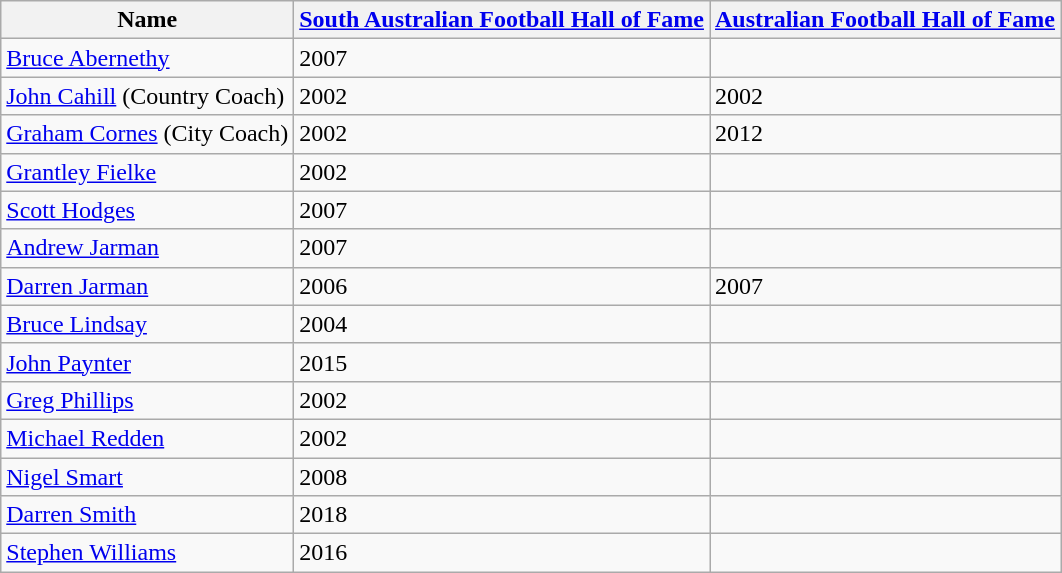<table class="wikitable">
<tr>
<th>Name</th>
<th><a href='#'>South Australian Football Hall of Fame</a></th>
<th><a href='#'>Australian Football Hall of Fame</a></th>
</tr>
<tr>
<td><a href='#'>Bruce Abernethy</a></td>
<td>2007</td>
<td></td>
</tr>
<tr>
<td><a href='#'>John Cahill</a> (Country Coach)</td>
<td>2002</td>
<td>2002</td>
</tr>
<tr>
<td><a href='#'>Graham Cornes</a> (City Coach)</td>
<td>2002</td>
<td>2012</td>
</tr>
<tr>
<td><a href='#'>Grantley Fielke</a></td>
<td>2002</td>
<td></td>
</tr>
<tr>
<td><a href='#'>Scott Hodges</a></td>
<td>2007</td>
<td></td>
</tr>
<tr>
<td><a href='#'>Andrew Jarman</a></td>
<td>2007</td>
<td></td>
</tr>
<tr>
<td><a href='#'>Darren Jarman</a></td>
<td>2006</td>
<td>2007</td>
</tr>
<tr>
<td><a href='#'>Bruce Lindsay</a></td>
<td>2004</td>
<td></td>
</tr>
<tr>
<td><a href='#'>John Paynter</a></td>
<td>2015</td>
<td></td>
</tr>
<tr>
<td><a href='#'>Greg Phillips</a></td>
<td>2002</td>
<td></td>
</tr>
<tr>
<td><a href='#'>Michael Redden</a></td>
<td>2002</td>
<td></td>
</tr>
<tr>
<td><a href='#'>Nigel Smart</a></td>
<td>2008</td>
<td></td>
</tr>
<tr>
<td><a href='#'>Darren Smith</a></td>
<td>2018</td>
<td></td>
</tr>
<tr>
<td><a href='#'>Stephen Williams</a></td>
<td>2016</td>
<td></td>
</tr>
</table>
